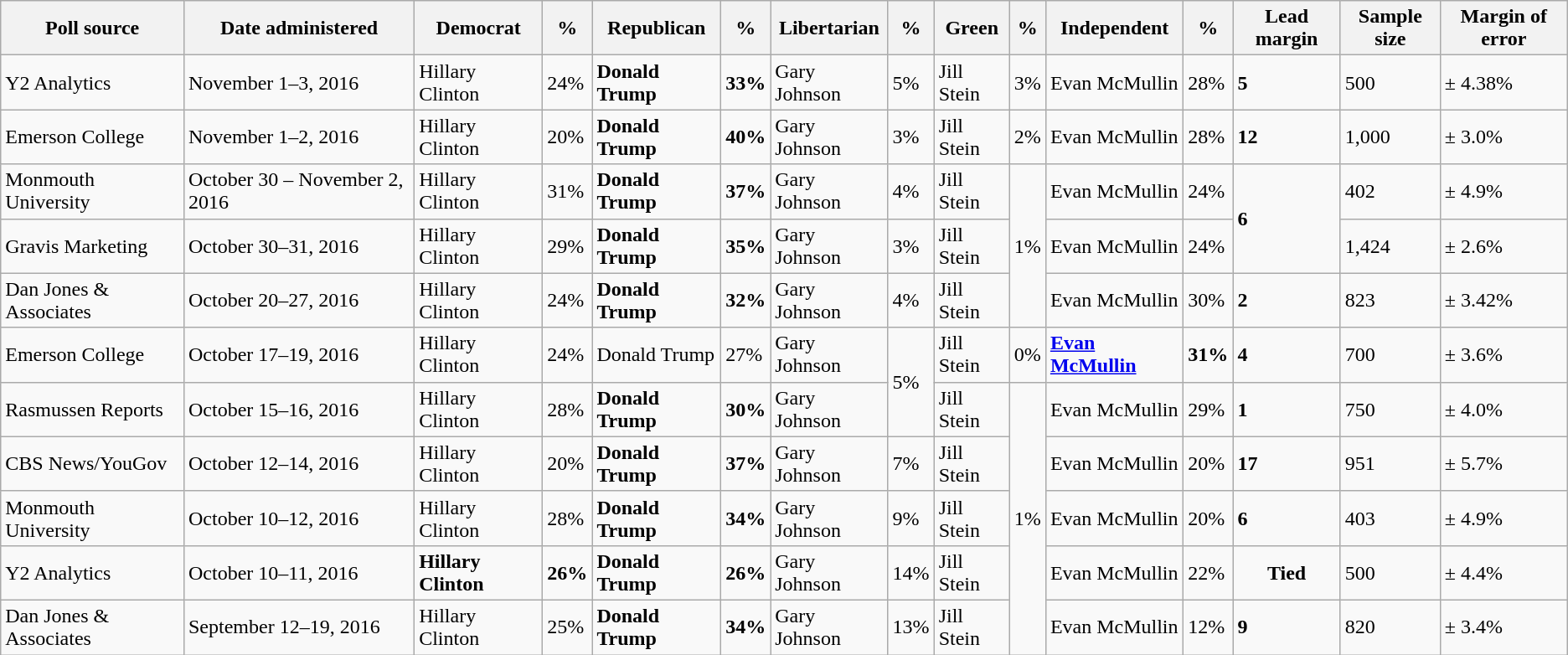<table class="wikitable">
<tr>
<th>Poll source</th>
<th>Date administered</th>
<th>Democrat</th>
<th>%</th>
<th>Republican</th>
<th>%</th>
<th>Libertarian</th>
<th>%</th>
<th>Green</th>
<th>%</th>
<th>Independent</th>
<th>%</th>
<th>Lead margin</th>
<th>Sample size</th>
<th>Margin of error</th>
</tr>
<tr>
<td>Y2 Analytics</td>
<td>November 1–3, 2016</td>
<td>Hillary Clinton</td>
<td>24%</td>
<td><strong>Donald Trump</strong></td>
<td><strong>33%</strong></td>
<td>Gary Johnson</td>
<td>5%</td>
<td>Jill Stein</td>
<td>3%</td>
<td>Evan McMullin</td>
<td>28%</td>
<td><strong>5</strong></td>
<td>500</td>
<td>± 4.38%</td>
</tr>
<tr>
<td>Emerson College</td>
<td>November 1–2, 2016</td>
<td>Hillary Clinton</td>
<td>20%</td>
<td><strong>Donald Trump</strong></td>
<td><strong>40%</strong></td>
<td>Gary Johnson</td>
<td>3%</td>
<td>Jill Stein</td>
<td>2%</td>
<td>Evan McMullin</td>
<td>28%</td>
<td><strong>12</strong></td>
<td>1,000</td>
<td>± 3.0%</td>
</tr>
<tr>
<td>Monmouth University</td>
<td>October 30 – November 2, 2016</td>
<td>Hillary Clinton</td>
<td>31%</td>
<td><strong>Donald Trump</strong></td>
<td><strong>37%</strong></td>
<td>Gary Johnson</td>
<td>4%</td>
<td>Jill Stein</td>
<td rowspan="3">1%</td>
<td>Evan McMullin</td>
<td>24%</td>
<td rowspan="2" ><strong>6</strong></td>
<td>402</td>
<td>± 4.9%</td>
</tr>
<tr>
<td>Gravis Marketing</td>
<td>October 30–31, 2016</td>
<td>Hillary Clinton</td>
<td>29%</td>
<td><strong>Donald Trump</strong></td>
<td><strong>35%</strong></td>
<td>Gary Johnson</td>
<td>3%</td>
<td>Jill Stein</td>
<td>Evan McMullin</td>
<td>24%</td>
<td>1,424</td>
<td>± 2.6%</td>
</tr>
<tr>
<td>Dan Jones & Associates</td>
<td>October 20–27, 2016</td>
<td>Hillary Clinton</td>
<td>24%</td>
<td><strong>Donald Trump</strong></td>
<td><strong>32%</strong></td>
<td>Gary Johnson</td>
<td>4%</td>
<td>Jill Stein</td>
<td>Evan McMullin</td>
<td>30%</td>
<td><strong>2</strong></td>
<td>823</td>
<td>± 3.42%</td>
</tr>
<tr>
<td>Emerson College</td>
<td>October 17–19, 2016</td>
<td>Hillary Clinton</td>
<td>24%</td>
<td>Donald Trump</td>
<td>27%</td>
<td>Gary Johnson</td>
<td rowspan="2">5%</td>
<td>Jill Stein</td>
<td>0%</td>
<td><strong><a href='#'>Evan McMullin</a></strong></td>
<td><strong>31%</strong></td>
<td><strong>4</strong></td>
<td>700</td>
<td>± 3.6%</td>
</tr>
<tr>
<td>Rasmussen Reports</td>
<td>October 15–16, 2016</td>
<td>Hillary Clinton</td>
<td>28%</td>
<td><strong>Donald Trump</strong></td>
<td><strong>30%</strong></td>
<td>Gary Johnson</td>
<td>Jill Stein</td>
<td rowspan="5">1%</td>
<td>Evan McMullin</td>
<td>29%</td>
<td><strong>1</strong></td>
<td>750</td>
<td>± 4.0%</td>
</tr>
<tr>
<td>CBS News/YouGov</td>
<td>October 12–14, 2016</td>
<td>Hillary Clinton</td>
<td>20%</td>
<td><strong>Donald Trump</strong></td>
<td><strong>37%</strong></td>
<td>Gary Johnson</td>
<td>7%</td>
<td>Jill Stein</td>
<td>Evan McMullin</td>
<td>20%</td>
<td><strong>17</strong></td>
<td>951</td>
<td>± 5.7%</td>
</tr>
<tr>
<td>Monmouth University</td>
<td>October 10–12, 2016</td>
<td>Hillary Clinton</td>
<td>28%</td>
<td><strong>Donald Trump</strong></td>
<td><strong>34%</strong></td>
<td>Gary Johnson</td>
<td>9%</td>
<td>Jill Stein</td>
<td>Evan McMullin</td>
<td>20%</td>
<td><strong>6</strong></td>
<td>403</td>
<td>± 4.9%</td>
</tr>
<tr>
<td>Y2 Analytics</td>
<td>October 10–11, 2016</td>
<td><strong>Hillary Clinton</strong></td>
<td><strong>26%</strong></td>
<td><strong>Donald Trump</strong></td>
<td><strong>26%</strong></td>
<td>Gary Johnson</td>
<td>14%</td>
<td>Jill Stein</td>
<td>Evan McMullin</td>
<td>22%</td>
<td align="center"><strong>Tied</strong></td>
<td>500</td>
<td>± 4.4%</td>
</tr>
<tr>
<td>Dan Jones & Associates</td>
<td>September 12–19, 2016</td>
<td>Hillary Clinton</td>
<td>25%</td>
<td><strong>Donald Trump</strong></td>
<td><strong>34%</strong></td>
<td>Gary Johnson</td>
<td>13%</td>
<td>Jill Stein</td>
<td>Evan McMullin</td>
<td>12%</td>
<td><strong>9</strong></td>
<td>820</td>
<td>± 3.4%</td>
</tr>
</table>
